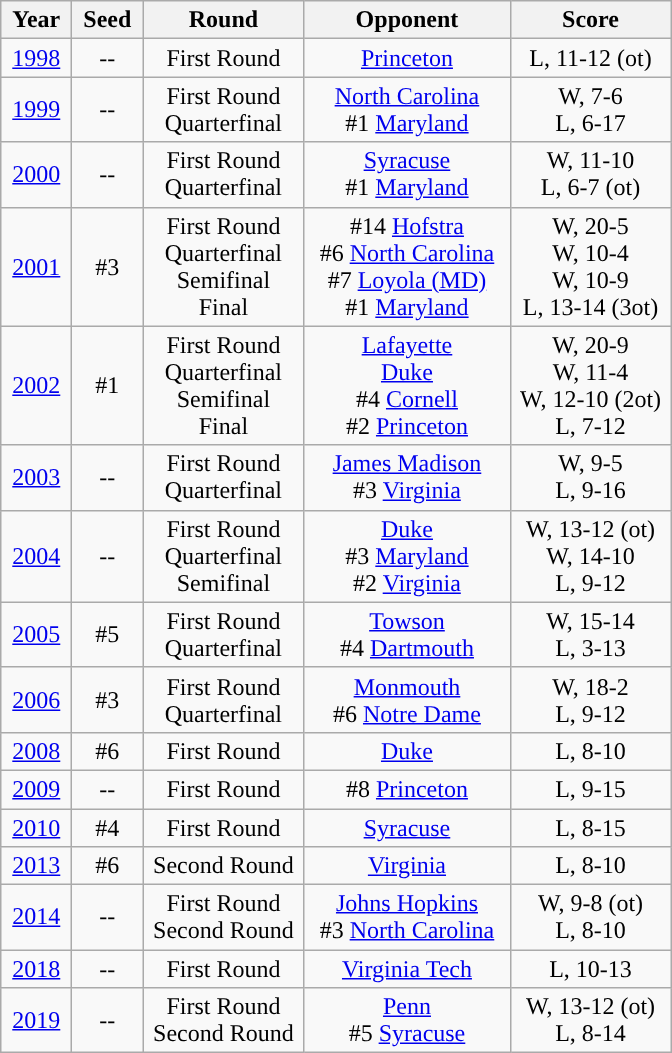<table class="wikitable">
<tr>
<th style="width:40px; ">Year</th>
<th style="width:40px; ">Seed</th>
<th style="width:100px; ">Round</th>
<th style="width:130px; ">Opponent</th>
<th style="width:100px; ">Score</th>
</tr>
<tr align="center">
<td><a href='#'>1998</a></td>
<td>--</td>
<td>First Round</td>
<td><a href='#'>Princeton</a></td>
<td>L, 11-12 (ot)</td>
</tr>
<tr align="center">
<td><a href='#'>1999</a></td>
<td>--</td>
<td>First Round<br>Quarterfinal</td>
<td><a href='#'>North Carolina</a><br>#1 <a href='#'>Maryland</a></td>
<td>W, 7-6<br>L, 6-17</td>
</tr>
<tr align="center">
<td><a href='#'>2000</a></td>
<td>--</td>
<td>First Round<br>Quarterfinal</td>
<td><a href='#'>Syracuse</a><br>#1 <a href='#'>Maryland</a></td>
<td>W, 11-10<br>L, 6-7 (ot)</td>
</tr>
<tr align="center">
<td><a href='#'>2001</a></td>
<td>#3</td>
<td>First Round<br>Quarterfinal<br>Semifinal<br>Final</td>
<td>#14 <a href='#'>Hofstra</a><br>#6 <a href='#'>North Carolina</a><br>#7 <a href='#'>Loyola (MD)</a><br>#1 <a href='#'>Maryland</a></td>
<td>W, 20-5<br>W, 10-4<br>W, 10-9<br>L, 13-14 (3ot)</td>
</tr>
<tr align="center">
<td><a href='#'>2002</a></td>
<td>#1</td>
<td>First Round<br>Quarterfinal<br>Semifinal<br>Final</td>
<td><a href='#'>Lafayette</a><br><a href='#'>Duke</a><br>#4 <a href='#'>Cornell</a><br>#2 <a href='#'>Princeton</a></td>
<td>W, 20-9<br>W, 11-4<br>W, 12-10 (2ot)<br>L, 7-12</td>
</tr>
<tr align="center">
<td><a href='#'>2003</a></td>
<td>--</td>
<td>First Round<br>Quarterfinal</td>
<td><a href='#'>James Madison</a><br>#3 <a href='#'>Virginia</a></td>
<td>W, 9-5<br>L, 9-16</td>
</tr>
<tr align="center">
<td><a href='#'>2004</a></td>
<td>--</td>
<td>First Round<br>Quarterfinal<br>Semifinal</td>
<td><a href='#'>Duke</a><br>#3 <a href='#'>Maryland</a><br>#2 <a href='#'>Virginia</a></td>
<td>W, 13-12 (ot)<br>W, 14-10<br>L, 9-12</td>
</tr>
<tr align="center">
<td><a href='#'>2005</a></td>
<td>#5</td>
<td>First Round<br>Quarterfinal</td>
<td><a href='#'>Towson</a><br>#4 <a href='#'>Dartmouth</a></td>
<td>W, 15-14<br>L, 3-13</td>
</tr>
<tr align="center">
<td><a href='#'>2006</a></td>
<td>#3</td>
<td>First Round<br>Quarterfinal</td>
<td><a href='#'>Monmouth</a><br>#6 <a href='#'>Notre Dame</a></td>
<td>W, 18-2<br>L, 9-12</td>
</tr>
<tr align="center">
<td><a href='#'>2008</a></td>
<td>#6</td>
<td>First Round</td>
<td><a href='#'>Duke</a></td>
<td>L, 8-10</td>
</tr>
<tr align="center">
<td><a href='#'>2009</a></td>
<td>--</td>
<td>First Round</td>
<td>#8 <a href='#'>Princeton</a></td>
<td>L, 9-15</td>
</tr>
<tr align="center">
<td><a href='#'>2010</a></td>
<td>#4</td>
<td>First Round</td>
<td><a href='#'>Syracuse</a></td>
<td>L, 8-15</td>
</tr>
<tr align="center">
<td><a href='#'>2013</a></td>
<td>#6</td>
<td>Second Round</td>
<td><a href='#'>Virginia</a></td>
<td>L, 8-10</td>
</tr>
<tr align="center">
<td><a href='#'>2014</a></td>
<td>--</td>
<td>First Round<br>Second Round</td>
<td><a href='#'>Johns Hopkins</a><br>#3 <a href='#'>North Carolina</a></td>
<td>W, 9-8 (ot)<br>L, 8-10</td>
</tr>
<tr align="center">
<td><a href='#'>2018</a></td>
<td>--</td>
<td>First Round</td>
<td><a href='#'>Virginia Tech</a></td>
<td>L, 10-13</td>
</tr>
<tr align="center">
<td><a href='#'>2019</a></td>
<td>--</td>
<td>First Round<br>Second Round</td>
<td><a href='#'>Penn</a><br>#5 <a href='#'>Syracuse</a></td>
<td>W, 13-12 (ot)<br>L, 8-14</td>
</tr>
</table>
